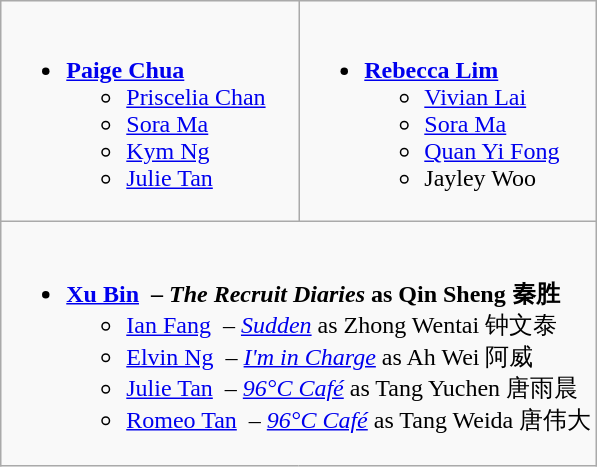<table class=wikitable>
<tr>
<td valign="top" width="50%"><br><div></div><ul><li><strong><a href='#'>Paige Chua</a></strong><ul><li><a href='#'>Priscelia Chan</a></li><li><a href='#'>Sora Ma</a></li><li><a href='#'>Kym Ng</a></li><li><a href='#'>Julie Tan</a></li></ul></li></ul></td>
<td valign="top" width="50%"><br><div></div><ul><li><strong><a href='#'>Rebecca Lim</a> </strong><ul><li><a href='#'>Vivian Lai</a></li><li><a href='#'>Sora Ma</a></li><li><a href='#'>Quan Yi Fong</a></li><li>Jayley Woo</li></ul></li></ul></td>
</tr>
<tr>
<td colspan=2 valign="top" width="100%"><br><div></div><ul><li><strong><a href='#'>Xu Bin</a>   – <em>The Recruit Diaries</em>  as Qin Sheng 秦胜</strong><ul><li><a href='#'>Ian Fang</a>   – <em><a href='#'>Sudden</a></em>  as Zhong Wentai 钟文泰</li><li><a href='#'>Elvin Ng</a>   – <em><a href='#'>I'm in Charge</a></em>  as Ah Wei 阿威</li><li><a href='#'>Julie Tan</a>   – <em><a href='#'>96°C Café</a></em> as Tang Yuchen 唐雨晨</li><li><a href='#'>Romeo Tan</a>   – <em><a href='#'>96°C Café</a></em> as Tang Weida 唐伟大</li></ul></li></ul></td>
</tr>
</table>
